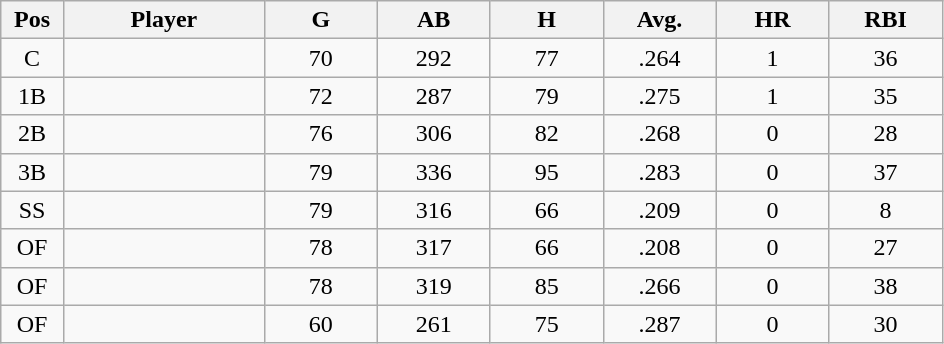<table class="wikitable sortable">
<tr>
<th bgcolor="#DDDDFF" width="5%">Pos</th>
<th bgcolor="#DDDDFF" width="16%">Player</th>
<th bgcolor="#DDDDFF" width="9%">G</th>
<th bgcolor="#DDDDFF" width="9%">AB</th>
<th bgcolor="#DDDDFF" width="9%">H</th>
<th bgcolor="#DDDDFF" width="9%">Avg.</th>
<th bgcolor="#DDDDFF" width="9%">HR</th>
<th bgcolor="#DDDDFF" width="9%">RBI</th>
</tr>
<tr align="center">
<td>C</td>
<td></td>
<td>70</td>
<td>292</td>
<td>77</td>
<td>.264</td>
<td>1</td>
<td>36</td>
</tr>
<tr align="center">
<td>1B</td>
<td></td>
<td>72</td>
<td>287</td>
<td>79</td>
<td>.275</td>
<td>1</td>
<td>35</td>
</tr>
<tr align="center">
<td>2B</td>
<td></td>
<td>76</td>
<td>306</td>
<td>82</td>
<td>.268</td>
<td>0</td>
<td>28</td>
</tr>
<tr align="center">
<td>3B</td>
<td></td>
<td>79</td>
<td>336</td>
<td>95</td>
<td>.283</td>
<td>0</td>
<td>37</td>
</tr>
<tr align="center">
<td>SS</td>
<td></td>
<td>79</td>
<td>316</td>
<td>66</td>
<td>.209</td>
<td>0</td>
<td>8</td>
</tr>
<tr align="center">
<td>OF</td>
<td></td>
<td>78</td>
<td>317</td>
<td>66</td>
<td>.208</td>
<td>0</td>
<td>27</td>
</tr>
<tr align="center">
<td>OF</td>
<td></td>
<td>78</td>
<td>319</td>
<td>85</td>
<td>.266</td>
<td>0</td>
<td>38</td>
</tr>
<tr align="center">
<td>OF</td>
<td></td>
<td>60</td>
<td>261</td>
<td>75</td>
<td>.287</td>
<td>0</td>
<td>30</td>
</tr>
</table>
